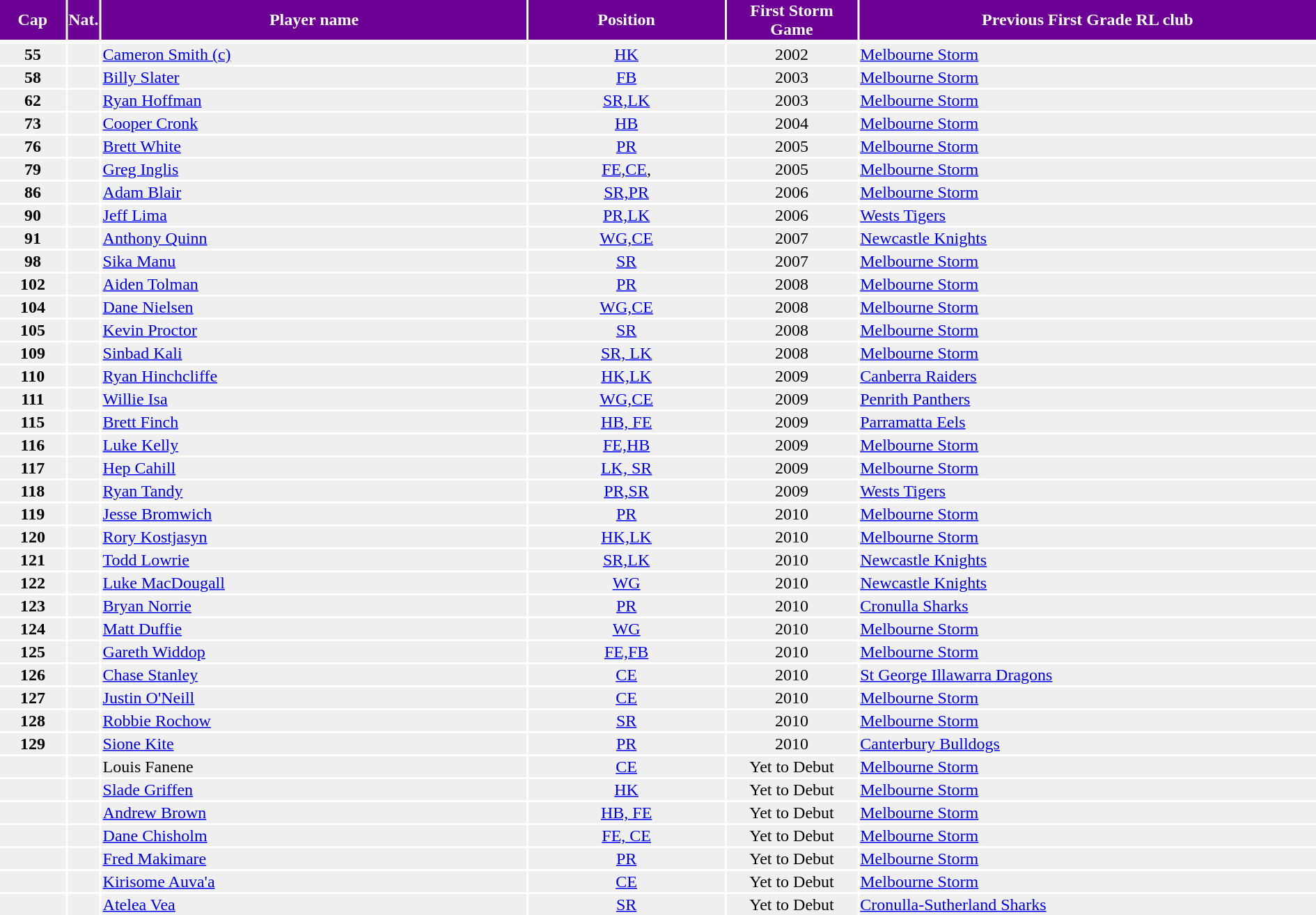<table width=100%>
<tr bgcolor=#6C0094 style="color:#FFFFFF">
<th width=5%>Cap </th>
<th width=1%>Nat.</th>
<th !width=30%>Player name</th>
<th width=15%>Position</th>
<th width=10%>First Storm Game</th>
<th width=35%>Previous First Grade RL club </th>
</tr>
<tr>
</tr>
<tr style="background:#efefef;">
<td align=center><strong>55</strong></td>
<td align=center></td>
<td><a href='#'>Cameron Smith (c)</a></td>
<td align=center><a href='#'>HK</a></td>
<td align=center>2002</td>
<td> <a href='#'>Melbourne Storm</a></td>
</tr>
<tr style="background:#efefef;">
<td align=center><strong>58</strong></td>
<td align=center></td>
<td><a href='#'>Billy Slater</a></td>
<td align=center><a href='#'>FB</a></td>
<td align=center>2003</td>
<td> <a href='#'>Melbourne Storm</a></td>
</tr>
<tr style="background:#efefef;">
<td align=center><strong>62</strong></td>
<td align=center></td>
<td><a href='#'>Ryan Hoffman</a></td>
<td align=center><a href='#'>SR,LK</a></td>
<td align=center>2003</td>
<td> <a href='#'>Melbourne Storm</a></td>
</tr>
<tr style="background:#efefef;">
<td align=center><strong>73</strong></td>
<td align=center></td>
<td><a href='#'>Cooper Cronk</a></td>
<td align=center><a href='#'>HB</a></td>
<td align=center>2004</td>
<td> <a href='#'>Melbourne Storm</a></td>
</tr>
<tr style="background:#efefef;">
<td align=center><strong>76</strong></td>
<td align=center></td>
<td><a href='#'>Brett White</a></td>
<td align=center><a href='#'>PR</a></td>
<td align=center>2005</td>
<td> <a href='#'>Melbourne Storm</a></td>
</tr>
<tr style="background:#efefef;">
<td align=center><strong>79</strong></td>
<td align=center></td>
<td><a href='#'>Greg Inglis</a></td>
<td align=center><a href='#'>FE,CE</a>,</td>
<td align=center>2005</td>
<td> <a href='#'>Melbourne Storm</a></td>
</tr>
<tr style="background:#efefef;">
<td align=center><strong>86</strong></td>
<td align=center></td>
<td><a href='#'>Adam Blair</a></td>
<td align=center><a href='#'>SR,PR</a></td>
<td align=center>2006</td>
<td> <a href='#'>Melbourne Storm</a></td>
</tr>
<tr style="background:#efefef;">
<td align=center><strong>90</strong></td>
<td align=center></td>
<td><a href='#'>Jeff Lima</a></td>
<td align=center><a href='#'>PR,LK</a></td>
<td align=center>2006</td>
<td> <a href='#'>Wests Tigers</a></td>
</tr>
<tr style="background:#efefef;">
<td align=center><strong>91</strong></td>
<td align=center></td>
<td><a href='#'>Anthony Quinn</a></td>
<td align=center><a href='#'>WG,CE</a></td>
<td align=center>2007</td>
<td> <a href='#'>Newcastle Knights</a></td>
</tr>
<tr style="background:#efefef;">
<td align=center><strong>98</strong></td>
<td align=center></td>
<td><a href='#'>Sika Manu</a></td>
<td align=center><a href='#'>SR</a></td>
<td align=center>2007</td>
<td> <a href='#'>Melbourne Storm</a></td>
</tr>
<tr style="background:#efefef;">
<td align=center><strong>102</strong></td>
<td align=center></td>
<td><a href='#'>Aiden Tolman</a></td>
<td align=center><a href='#'>PR</a></td>
<td align=center>2008</td>
<td> <a href='#'>Melbourne Storm</a></td>
</tr>
<tr style="background:#efefef;">
<td align=center><strong>104</strong></td>
<td align=center></td>
<td><a href='#'>Dane Nielsen</a></td>
<td align=center><a href='#'>WG,CE</a></td>
<td align=center>2008</td>
<td> <a href='#'>Melbourne Storm</a></td>
</tr>
<tr style="background:#efefef;">
<td align=center><strong>105</strong></td>
<td align=center></td>
<td><a href='#'>Kevin Proctor</a></td>
<td align=center><a href='#'>SR</a></td>
<td align=center>2008</td>
<td> <a href='#'>Melbourne Storm</a></td>
</tr>
<tr style="background:#efefef;">
<td align=center><strong>109</strong></td>
<td align=center></td>
<td><a href='#'>Sinbad Kali</a></td>
<td align=center><a href='#'>SR, LK</a></td>
<td align=center>2008</td>
<td> <a href='#'>Melbourne Storm</a></td>
</tr>
<tr style="background:#efefef;">
<td align=center><strong>110</strong></td>
<td align=center></td>
<td><a href='#'>Ryan Hinchcliffe</a></td>
<td align=center><a href='#'>HK,LK</a></td>
<td align=center>2009</td>
<td> <a href='#'>Canberra Raiders</a></td>
</tr>
<tr style="background:#efefef;">
<td align=center><strong>111</strong></td>
<td align=center></td>
<td><a href='#'>Willie Isa</a></td>
<td align=center><a href='#'>WG,CE</a></td>
<td align=center>2009</td>
<td> <a href='#'>Penrith Panthers</a></td>
</tr>
<tr style="background:#efefef;">
<td align=center><strong>115</strong></td>
<td align=center></td>
<td><a href='#'>Brett Finch</a></td>
<td align=center><a href='#'>HB, FE</a></td>
<td align=center>2009</td>
<td> <a href='#'>Parramatta Eels</a></td>
</tr>
<tr style="background:#efefef;">
<td align=center><strong>116</strong></td>
<td align=center></td>
<td><a href='#'>Luke Kelly</a></td>
<td align=center><a href='#'>FE,HB</a></td>
<td align=center>2009</td>
<td> <a href='#'>Melbourne Storm</a></td>
</tr>
<tr style="background:#efefef;">
<td align=center><strong>117</strong></td>
<td align=center></td>
<td><a href='#'>Hep Cahill</a></td>
<td align=center><a href='#'>LK, SR</a></td>
<td align=center>2009</td>
<td> <a href='#'>Melbourne Storm</a></td>
</tr>
<tr style="background:#efefef;">
<td align=center><strong>118</strong></td>
<td align=center></td>
<td><a href='#'>Ryan Tandy</a></td>
<td align=center><a href='#'>PR,SR</a></td>
<td align=center>2009</td>
<td> <a href='#'>Wests Tigers</a></td>
</tr>
<tr style="background:#efefef;">
<td align=center><strong>119</strong></td>
<td align=center></td>
<td><a href='#'>Jesse Bromwich</a></td>
<td align=center><a href='#'>PR</a></td>
<td align=center>2010</td>
<td> <a href='#'>Melbourne Storm</a></td>
</tr>
<tr style="background:#efefef;">
<td align=center><strong>120</strong></td>
<td align=center></td>
<td><a href='#'>Rory Kostjasyn</a></td>
<td align=center><a href='#'>HK,LK</a></td>
<td align=center>2010</td>
<td> <a href='#'>Melbourne Storm</a></td>
</tr>
<tr style="background:#efefef;">
<td align=center><strong>121</strong></td>
<td align=center></td>
<td><a href='#'>Todd Lowrie</a></td>
<td align=center><a href='#'>SR,LK</a></td>
<td align=center>2010</td>
<td> <a href='#'>Newcastle Knights</a></td>
</tr>
<tr style="background:#efefef;">
<td align=center><strong>122</strong></td>
<td align=center></td>
<td><a href='#'>Luke MacDougall</a></td>
<td align=center><a href='#'>WG</a></td>
<td align=center>2010</td>
<td> <a href='#'>Newcastle Knights</a></td>
</tr>
<tr style="background:#efefef;">
<td align=center><strong>123</strong></td>
<td align=center></td>
<td><a href='#'>Bryan Norrie</a></td>
<td align=center><a href='#'>PR</a></td>
<td align=center>2010</td>
<td> <a href='#'>Cronulla Sharks</a></td>
</tr>
<tr style="background:#efefef;">
<td align=center><strong>124</strong></td>
<td align=center></td>
<td><a href='#'>Matt Duffie</a></td>
<td align=center><a href='#'>WG</a></td>
<td align=center>2010</td>
<td> <a href='#'>Melbourne Storm</a></td>
</tr>
<tr style="background:#efefef;">
<td align=center><strong>125</strong></td>
<td align=center></td>
<td><a href='#'>Gareth Widdop</a></td>
<td align=center><a href='#'>FE,FB</a></td>
<td align=center>2010</td>
<td> <a href='#'>Melbourne Storm</a></td>
</tr>
<tr style="background:#efefef;">
<td align=center><strong>126</strong></td>
<td align=center></td>
<td><a href='#'>Chase Stanley</a></td>
<td align=center><a href='#'>CE</a></td>
<td align=center>2010</td>
<td> <a href='#'>St George Illawarra Dragons</a></td>
</tr>
<tr style="background:#efefef;">
<td align=center><strong>127</strong></td>
<td align=center></td>
<td><a href='#'>Justin O'Neill</a></td>
<td align=center><a href='#'>CE</a></td>
<td align=center>2010</td>
<td> <a href='#'>Melbourne Storm</a></td>
</tr>
<tr style="background:#efefef;">
<td align=center><strong>128</strong></td>
<td align=center></td>
<td><a href='#'>Robbie Rochow</a></td>
<td align=center><a href='#'>SR</a></td>
<td align=center>2010</td>
<td> <a href='#'>Melbourne Storm</a></td>
</tr>
<tr style="background:#efefef;">
<td align=center><strong>129</strong></td>
<td align=center></td>
<td><a href='#'>Sione Kite</a></td>
<td align=center><a href='#'>PR</a></td>
<td align=center>2010</td>
<td> <a href='#'>Canterbury Bulldogs</a></td>
</tr>
<tr style="background:#efefef;">
<td align=center></td>
<td align=center></td>
<td>Louis Fanene</td>
<td align=center><a href='#'>CE</a></td>
<td align=center>Yet to Debut</td>
<td> <a href='#'>Melbourne Storm</a></td>
</tr>
<tr style="background:#efefef;">
<td align=center></td>
<td align=center></td>
<td><a href='#'>Slade Griffen</a></td>
<td align=center><a href='#'>HK</a></td>
<td align=center>Yet to Debut</td>
<td> <a href='#'>Melbourne Storm</a></td>
</tr>
<tr style="background:#efefef;">
<td align=center></td>
<td align=center></td>
<td><a href='#'>Andrew Brown</a></td>
<td align=center><a href='#'>HB, FE</a></td>
<td align=center>Yet to Debut</td>
<td> <a href='#'>Melbourne Storm</a></td>
</tr>
<tr style="background:#efefef;">
<td align=center></td>
<td align=center></td>
<td><a href='#'>Dane Chisholm</a></td>
<td align=center><a href='#'>FE, CE</a></td>
<td align=center>Yet to Debut</td>
<td> <a href='#'>Melbourne Storm</a></td>
</tr>
<tr style="background:#efefef;">
<td align=center></td>
<td align=center></td>
<td><a href='#'>Fred Makimare</a></td>
<td align=center><a href='#'>PR</a></td>
<td align=center>Yet to Debut</td>
<td> <a href='#'>Melbourne Storm</a></td>
</tr>
<tr style="background:#efefef;">
<td align=center></td>
<td align=center></td>
<td><a href='#'>Kirisome Auva'a</a></td>
<td align=center><a href='#'>CE</a></td>
<td align=center>Yet to Debut</td>
<td> <a href='#'>Melbourne Storm</a></td>
</tr>
<tr style="background:#efefef;">
<td align=center></td>
<td align=center></td>
<td><a href='#'>Atelea Vea</a></td>
<td align=center><a href='#'>SR</a></td>
<td align=center>Yet to Debut</td>
<td> <a href='#'>Cronulla-Sutherland Sharks</a></td>
</tr>
</table>
